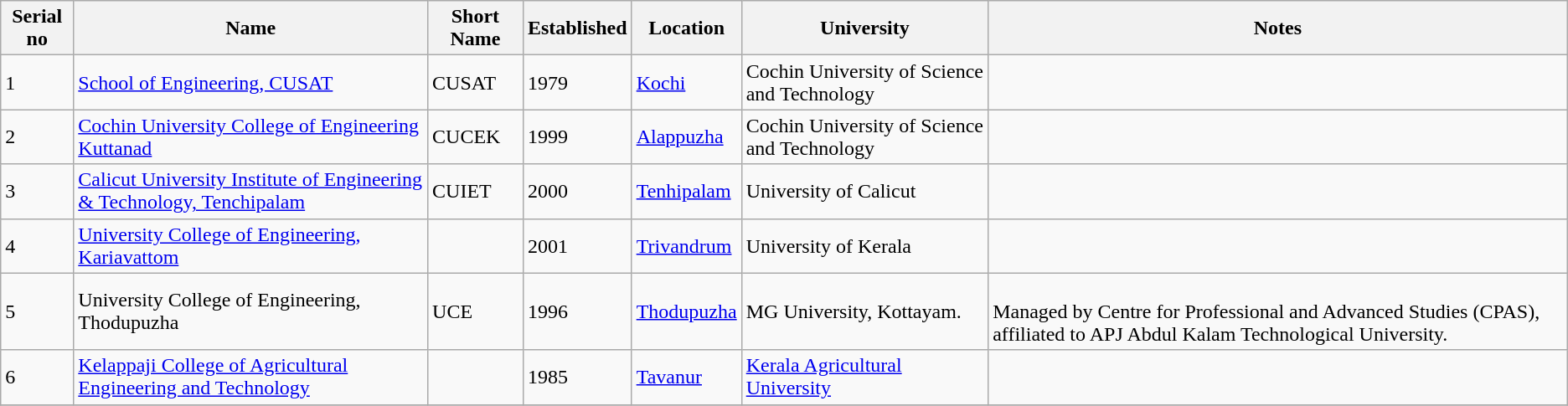<table class="wikitable sortable">
<tr>
<th>Serial no</th>
<th>Name</th>
<th>Short Name</th>
<th>Established</th>
<th>Location</th>
<th>University</th>
<th>Notes</th>
</tr>
<tr style="background:;"|>
<td>1</td>
<td><a href='#'>School of Engineering, CUSAT</a></td>
<td>CUSAT</td>
<td>1979</td>
<td><a href='#'>Kochi</a></td>
<td>Cochin University of Science and Technology</td>
<td></td>
</tr>
<tr>
<td>2</td>
<td><a href='#'>Cochin University College of Engineering Kuttanad</a></td>
<td>CUCEK</td>
<td>1999</td>
<td><a href='#'>Alappuzha</a></td>
<td>Cochin University of Science and Technology</td>
<td></td>
</tr>
<tr>
<td>3</td>
<td><a href='#'>Calicut University Institute of Engineering & Technology, Tenchipalam</a></td>
<td>CUIET</td>
<td>2000</td>
<td><a href='#'>Tenhipalam</a></td>
<td>University of Calicut</td>
<td></td>
</tr>
<tr>
<td>4</td>
<td><a href='#'>University College of Engineering, Kariavattom</a></td>
<td></td>
<td>2001</td>
<td><a href='#'>Trivandrum</a></td>
<td>University of Kerala</td>
<td></td>
</tr>
<tr>
<td>5</td>
<td>University College of Engineering, Thodupuzha</td>
<td>UCE</td>
<td>1996</td>
<td><a href='#'>Thodupuzha</a></td>
<td>MG University, Kottayam.</td>
<td><br>Managed by Centre for Professional and Advanced Studies (CPAS), affiliated to APJ Abdul Kalam Technological University.</td>
</tr>
<tr>
<td>6</td>
<td><a href='#'>Kelappaji College of Agricultural Engineering and Technology</a></td>
<td></td>
<td>1985</td>
<td><a href='#'>Tavanur</a></td>
<td><a href='#'>Kerala Agricultural University</a></td>
<td></td>
</tr>
<tr>
</tr>
</table>
